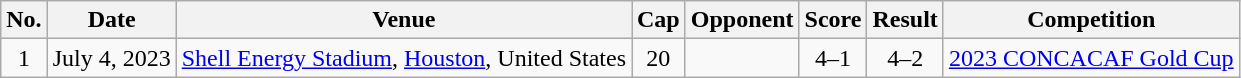<table class="wikitable" style=font-size:100%;">
<tr>
<th>No.</th>
<th>Date</th>
<th>Venue</th>
<th>Cap</th>
<th>Opponent</th>
<th>Score</th>
<th>Result</th>
<th>Competition</th>
</tr>
<tr>
<td align=center>1</td>
<td>July 4, 2023</td>
<td><a href='#'>Shell Energy Stadium</a>, <a href='#'>Houston</a>, United States</td>
<td align=center>20</td>
<td></td>
<td align=center>4–1</td>
<td align=center>4–2</td>
<td><a href='#'>2023 CONCACAF Gold Cup</a></td>
</tr>
</table>
